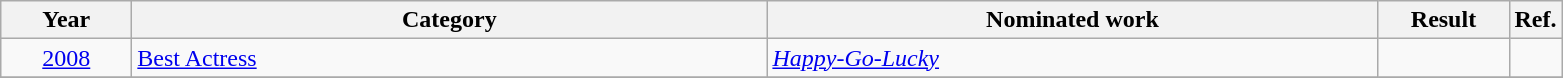<table class=wikitable>
<tr>
<th scope="col" style="width:5em;">Year</th>
<th scope="col" style="width:26em;">Category</th>
<th scope="col" style="width:25em;">Nominated work</th>
<th scope="col" style="width:5em;">Result</th>
<th>Ref.</th>
</tr>
<tr>
<td align="center"><a href='#'>2008</a></td>
<td><a href='#'>Best Actress</a></td>
<td><em><a href='#'>Happy-Go-Lucky</a></em></td>
<td></td>
<td style="text-align:center;"></td>
</tr>
<tr>
</tr>
</table>
